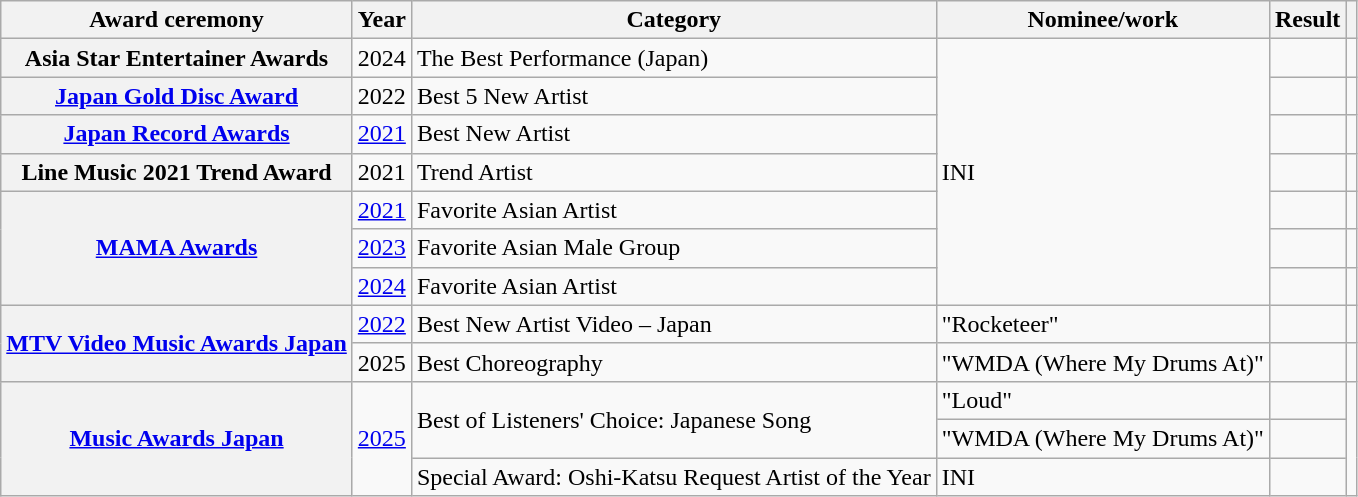<table class="wikitable sortable plainrowheaders">
<tr>
<th scope="col">Award ceremony</th>
<th scope="col">Year</th>
<th scope="col">Category</th>
<th scope="col">Nominee/work</th>
<th scope="col">Result</th>
<th scope="col" class="unsortable"></th>
</tr>
<tr>
<th scope="row">Asia Star Entertainer Awards</th>
<td style="text-align:center">2024</td>
<td>The Best Performance (Japan)</td>
<td rowspan="7">INI</td>
<td></td>
<td style="text-align:center"></td>
</tr>
<tr>
<th scope="row"><a href='#'>Japan Gold Disc Award</a></th>
<td style="text-align:center">2022</td>
<td>Best 5 New Artist</td>
<td></td>
<td style="text-align:center"></td>
</tr>
<tr>
<th scope="row"><a href='#'>Japan Record Awards</a></th>
<td style="text-align:center"><a href='#'>2021</a></td>
<td>Best New Artist</td>
<td></td>
<td style="text-align:center"></td>
</tr>
<tr>
<th scope="row">Line Music 2021 Trend Award</th>
<td style="text-align:center">2021</td>
<td>Trend Artist</td>
<td></td>
<td style="text-align:center"></td>
</tr>
<tr>
<th scope="row" rowspan="3"><a href='#'>MAMA Awards</a></th>
<td style="text-align:center"><a href='#'>2021</a></td>
<td>Favorite Asian Artist</td>
<td></td>
<td style="text-align:center"></td>
</tr>
<tr>
<td style="text-align:center"><a href='#'>2023</a></td>
<td>Favorite Asian Male Group</td>
<td></td>
<td style="text-align:center"></td>
</tr>
<tr>
<td style="text-align:center"><a href='#'>2024</a></td>
<td>Favorite Asian Artist</td>
<td></td>
<td style="text-align:center"></td>
</tr>
<tr>
<th rowspan="2" scope="row"><a href='#'>MTV Video Music Awards Japan</a></th>
<td style="text-align:center"><a href='#'>2022</a></td>
<td>Best New Artist Video – Japan</td>
<td>"Rocketeer"</td>
<td></td>
<td style="text-align:center"></td>
</tr>
<tr>
<td style="text-align:center">2025</td>
<td>Best Choreography</td>
<td>"WMDA (Where My Drums At)"</td>
<td></td>
<td style="text-align:center"></td>
</tr>
<tr>
<th rowspan="3" scope="row"><a href='#'>Music Awards Japan</a></th>
<td rowspan="3" style="text-align: center;"><a href='#'>2025</a></td>
<td rowspan="2">Best of Listeners' Choice: Japanese Song</td>
<td>"Loud"</td>
<td></td>
<td rowspan="3" style="text-align: center;"></td>
</tr>
<tr>
<td>"WMDA (Where My Drums At)"</td>
<td></td>
</tr>
<tr>
<td>Special Award: Oshi-Katsu Request Artist of the Year</td>
<td>INI</td>
<td></td>
</tr>
</table>
